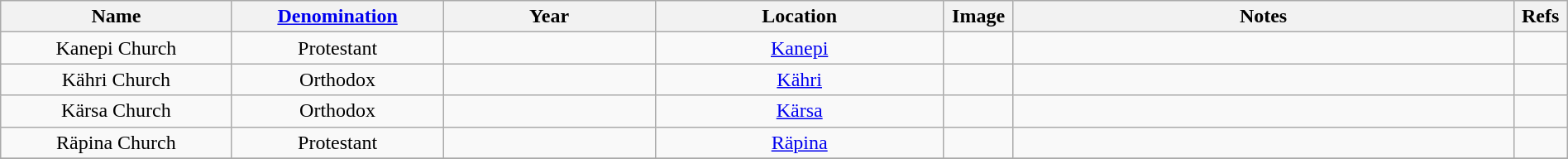<table class="wikitable sortable" style="width:100%; text-align: center">
<tr>
<th width = 12%>Name</th>
<th width = 11%><a href='#'>Denomination</a></th>
<th width = 11%>Year</th>
<th width = 15%>Location</th>
<th width =  2% class="unsortable">Image</th>
<th width = 26% class="unsortable">Notes</th>
<th width =  2% class="unsortable">Refs</th>
</tr>
<tr>
<td>Kanepi Church</td>
<td>Protestant</td>
<td></td>
<td><a href='#'>Kanepi</a><br></td>
<td></td>
<td></td>
<td></td>
</tr>
<tr>
<td>Kähri Church</td>
<td>Orthodox</td>
<td></td>
<td><a href='#'>Kähri</a><br></td>
<td></td>
<td></td>
<td></td>
</tr>
<tr>
<td>Kärsa Church</td>
<td>Orthodox</td>
<td></td>
<td><a href='#'>Kärsa</a><br></td>
<td></td>
<td></td>
<td></td>
</tr>
<tr>
<td>Räpina Church</td>
<td>Protestant</td>
<td></td>
<td><a href='#'>Räpina</a><br></td>
<td></td>
<td></td>
<td></td>
</tr>
<tr>
</tr>
</table>
